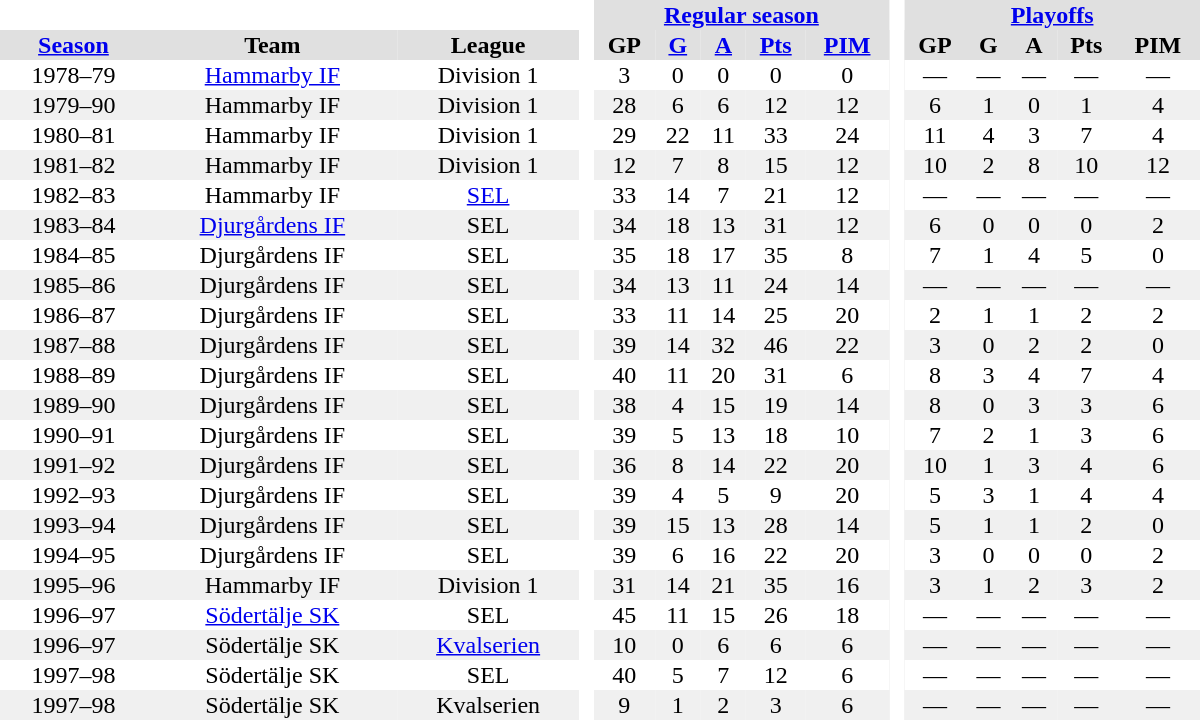<table border="0" cellpadding="1" cellspacing="0" ID="Table3" style="text-align:center; width:50em">
<tr bgcolor="#e0e0e0">
<th colspan="3" bgcolor="#ffffff"> </th>
<th rowspan="99" bgcolor="#ffffff"> </th>
<th colspan="5"><a href='#'>Regular season</a></th>
<th rowspan="99" bgcolor="#ffffff"> </th>
<th colspan="5"><a href='#'>Playoffs</a></th>
</tr>
<tr bgcolor="#e0e0e0">
<th><a href='#'>Season</a></th>
<th>Team</th>
<th>League</th>
<th>GP</th>
<th><a href='#'>G</a></th>
<th><a href='#'>A</a></th>
<th><a href='#'>Pts</a></th>
<th><a href='#'>PIM</a></th>
<th>GP</th>
<th>G</th>
<th>A</th>
<th>Pts</th>
<th>PIM</th>
</tr>
<tr>
<td>1978–79</td>
<td><a href='#'>Hammarby IF</a></td>
<td>Division 1</td>
<td>3</td>
<td>0</td>
<td>0</td>
<td>0</td>
<td>0</td>
<td>—</td>
<td>—</td>
<td>—</td>
<td>—</td>
<td>—</td>
</tr>
<tr bgcolor="#f0f0f0">
<td>1979–90</td>
<td>Hammarby IF</td>
<td>Division 1</td>
<td>28</td>
<td>6</td>
<td>6</td>
<td>12</td>
<td>12</td>
<td>6</td>
<td>1</td>
<td>0</td>
<td>1</td>
<td>4</td>
</tr>
<tr>
<td>1980–81</td>
<td>Hammarby IF</td>
<td>Division 1</td>
<td>29</td>
<td>22</td>
<td>11</td>
<td>33</td>
<td>24</td>
<td>11</td>
<td>4</td>
<td>3</td>
<td>7</td>
<td>4</td>
</tr>
<tr bgcolor="#f0f0f0">
<td>1981–82</td>
<td>Hammarby IF</td>
<td>Division 1</td>
<td>12</td>
<td>7</td>
<td>8</td>
<td>15</td>
<td>12</td>
<td>10</td>
<td>2</td>
<td>8</td>
<td>10</td>
<td>12</td>
</tr>
<tr>
<td>1982–83</td>
<td>Hammarby IF</td>
<td><a href='#'>SEL</a></td>
<td>33</td>
<td>14</td>
<td>7</td>
<td>21</td>
<td>12</td>
<td>—</td>
<td>—</td>
<td>—</td>
<td>—</td>
<td>—</td>
</tr>
<tr bgcolor="#f0f0f0">
<td>1983–84</td>
<td><a href='#'>Djurgårdens IF</a></td>
<td>SEL</td>
<td>34</td>
<td>18</td>
<td>13</td>
<td>31</td>
<td>12</td>
<td>6</td>
<td>0</td>
<td>0</td>
<td>0</td>
<td>2</td>
</tr>
<tr>
<td>1984–85</td>
<td>Djurgårdens IF</td>
<td>SEL</td>
<td>35</td>
<td>18</td>
<td>17</td>
<td>35</td>
<td>8</td>
<td>7</td>
<td>1</td>
<td>4</td>
<td>5</td>
<td>0</td>
</tr>
<tr bgcolor="#f0f0f0">
<td>1985–86</td>
<td>Djurgårdens IF</td>
<td>SEL</td>
<td>34</td>
<td>13</td>
<td>11</td>
<td>24</td>
<td>14</td>
<td>—</td>
<td>—</td>
<td>—</td>
<td>—</td>
<td>—</td>
</tr>
<tr>
<td>1986–87</td>
<td>Djurgårdens IF</td>
<td>SEL</td>
<td>33</td>
<td>11</td>
<td>14</td>
<td>25</td>
<td>20</td>
<td>2</td>
<td>1</td>
<td>1</td>
<td>2</td>
<td>2</td>
</tr>
<tr bgcolor="#f0f0f0">
<td>1987–88</td>
<td>Djurgårdens IF</td>
<td>SEL</td>
<td>39</td>
<td>14</td>
<td>32</td>
<td>46</td>
<td>22</td>
<td>3</td>
<td>0</td>
<td>2</td>
<td>2</td>
<td>0</td>
</tr>
<tr>
<td>1988–89</td>
<td>Djurgårdens IF</td>
<td>SEL</td>
<td>40</td>
<td>11</td>
<td>20</td>
<td>31</td>
<td>6</td>
<td>8</td>
<td>3</td>
<td>4</td>
<td>7</td>
<td>4</td>
</tr>
<tr bgcolor="#f0f0f0">
<td>1989–90</td>
<td>Djurgårdens IF</td>
<td>SEL</td>
<td>38</td>
<td>4</td>
<td>15</td>
<td>19</td>
<td>14</td>
<td>8</td>
<td>0</td>
<td>3</td>
<td>3</td>
<td>6</td>
</tr>
<tr>
<td>1990–91</td>
<td>Djurgårdens IF</td>
<td>SEL</td>
<td>39</td>
<td>5</td>
<td>13</td>
<td>18</td>
<td>10</td>
<td>7</td>
<td>2</td>
<td>1</td>
<td>3</td>
<td>6</td>
</tr>
<tr bgcolor="#f0f0f0">
<td>1991–92</td>
<td>Djurgårdens IF</td>
<td>SEL</td>
<td>36</td>
<td>8</td>
<td>14</td>
<td>22</td>
<td>20</td>
<td>10</td>
<td>1</td>
<td>3</td>
<td>4</td>
<td>6</td>
</tr>
<tr>
<td>1992–93</td>
<td>Djurgårdens IF</td>
<td>SEL</td>
<td>39</td>
<td>4</td>
<td>5</td>
<td>9</td>
<td>20</td>
<td>5</td>
<td>3</td>
<td>1</td>
<td>4</td>
<td>4</td>
</tr>
<tr bgcolor="#f0f0f0">
<td>1993–94</td>
<td>Djurgårdens IF</td>
<td>SEL</td>
<td>39</td>
<td>15</td>
<td>13</td>
<td>28</td>
<td>14</td>
<td>5</td>
<td>1</td>
<td>1</td>
<td>2</td>
<td>0</td>
</tr>
<tr>
<td>1994–95</td>
<td>Djurgårdens IF</td>
<td>SEL</td>
<td>39</td>
<td>6</td>
<td>16</td>
<td>22</td>
<td>20</td>
<td>3</td>
<td>0</td>
<td>0</td>
<td>0</td>
<td>2</td>
</tr>
<tr bgcolor="#f0f0f0">
<td>1995–96</td>
<td>Hammarby IF</td>
<td>Division 1</td>
<td>31</td>
<td>14</td>
<td>21</td>
<td>35</td>
<td>16</td>
<td>3</td>
<td>1</td>
<td>2</td>
<td>3</td>
<td>2</td>
</tr>
<tr>
<td>1996–97</td>
<td><a href='#'>Södertälje SK</a></td>
<td>SEL</td>
<td>45</td>
<td>11</td>
<td>15</td>
<td>26</td>
<td>18</td>
<td>—</td>
<td>—</td>
<td>—</td>
<td>—</td>
<td>—</td>
</tr>
<tr bgcolor="#f0f0f0">
<td>1996–97</td>
<td>Södertälje SK</td>
<td><a href='#'>Kvalserien</a></td>
<td>10</td>
<td>0</td>
<td>6</td>
<td>6</td>
<td>6</td>
<td>—</td>
<td>—</td>
<td>—</td>
<td>—</td>
<td>—</td>
</tr>
<tr>
<td>1997–98</td>
<td>Södertälje SK</td>
<td>SEL</td>
<td>40</td>
<td>5</td>
<td>7</td>
<td>12</td>
<td>6</td>
<td>—</td>
<td>—</td>
<td>—</td>
<td>—</td>
<td>—</td>
</tr>
<tr bgcolor="#f0f0f0">
<td>1997–98</td>
<td>Södertälje SK</td>
<td>Kvalserien</td>
<td>9</td>
<td>1</td>
<td>2</td>
<td>3</td>
<td>6</td>
<td>—</td>
<td>—</td>
<td>—</td>
<td>—</td>
<td>—</td>
</tr>
</table>
